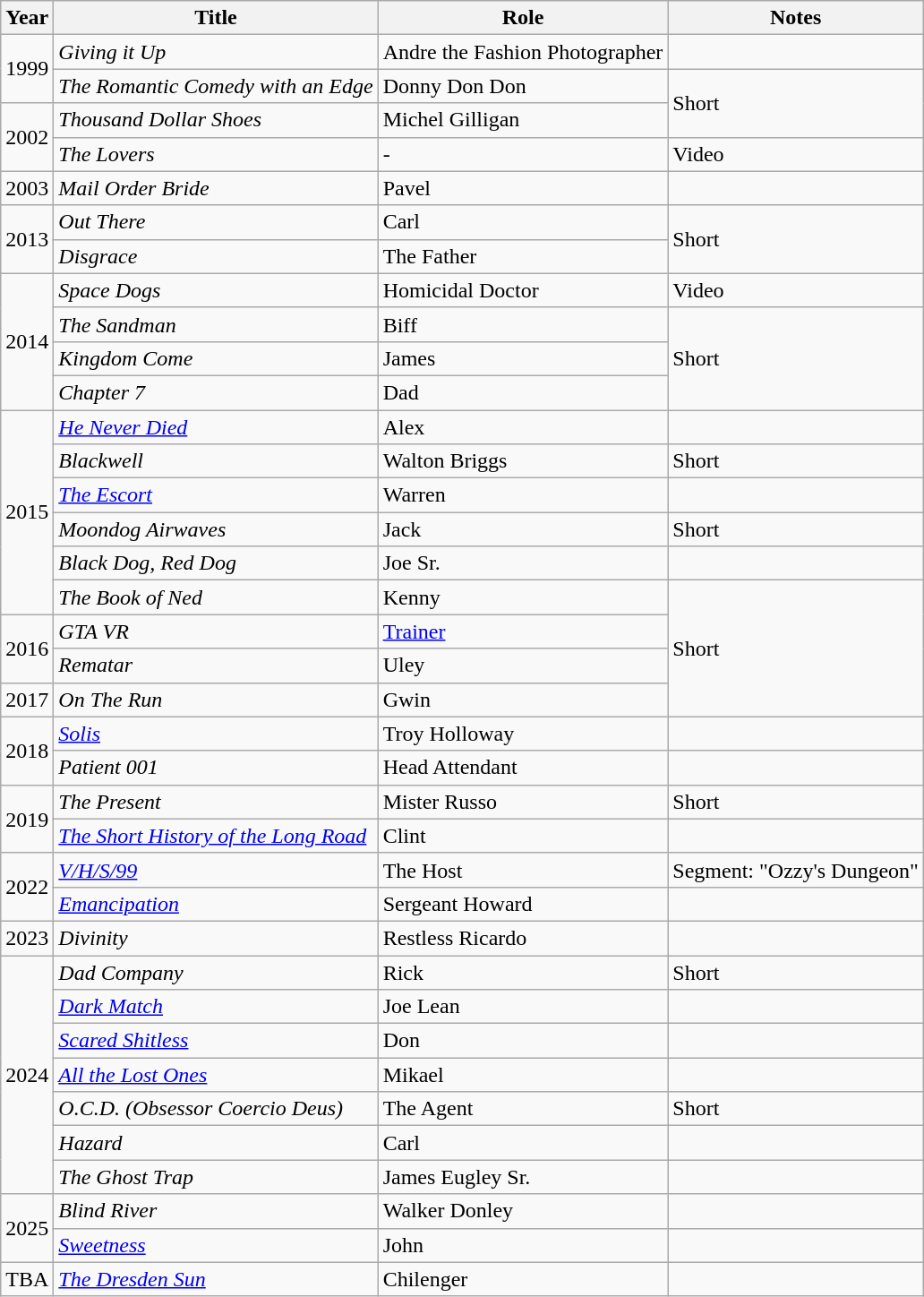<table class="wikitable sortable">
<tr>
<th>Year</th>
<th>Title</th>
<th>Role</th>
<th>Notes</th>
</tr>
<tr>
<td rowspan="2">1999</td>
<td><em>Giving it Up</em></td>
<td>Andre the Fashion Photographer</td>
<td></td>
</tr>
<tr>
<td data-sort-value="Romantic Comedy with an Edge, The"><em>The Romantic Comedy with an Edge</em></td>
<td>Donny Don Don</td>
<td rowspan="2">Short</td>
</tr>
<tr>
<td rowspan="2">2002</td>
<td><em>Thousand Dollar Shoes</em></td>
<td>Michel Gilligan</td>
</tr>
<tr>
<td data-sort-value="Lovers, The"><em>The Lovers</em></td>
<td>-</td>
<td>Video</td>
</tr>
<tr>
<td>2003</td>
<td><em>Mail Order Bride</em></td>
<td>Pavel</td>
<td></td>
</tr>
<tr>
<td rowspan="2">2013</td>
<td><em>Out There</em></td>
<td>Carl</td>
<td rowspan="2">Short</td>
</tr>
<tr>
<td><em>Disgrace</em></td>
<td>The Father</td>
</tr>
<tr>
<td rowspan="4">2014</td>
<td><em>Space Dogs</em></td>
<td>Homicidal Doctor</td>
<td>Video</td>
</tr>
<tr>
<td data-sort-value="Sandman, The"><em>The Sandman</em></td>
<td>Biff</td>
<td rowspan="3">Short</td>
</tr>
<tr>
<td><em>Kingdom Come</em></td>
<td>James</td>
</tr>
<tr>
<td><em>Chapter 7</em></td>
<td>Dad</td>
</tr>
<tr>
<td rowspan="6">2015</td>
<td><em><a href='#'>He Never Died</a></em></td>
<td>Alex</td>
<td></td>
</tr>
<tr>
<td><em>Blackwell</em></td>
<td>Walton Briggs</td>
<td>Short</td>
</tr>
<tr>
<td data-sort-value="Escort, The"><em><a href='#'>The Escort</a></em></td>
<td>Warren</td>
<td></td>
</tr>
<tr>
<td><em>Moondog Airwaves</em></td>
<td>Jack</td>
<td>Short</td>
</tr>
<tr>
<td><em>Black Dog, Red Dog</em></td>
<td>Joe Sr.</td>
<td></td>
</tr>
<tr>
<td data-sort-value="Book of Ned, The"><em>The Book of Ned</em></td>
<td>Kenny</td>
<td rowspan="4">Short</td>
</tr>
<tr>
<td rowspan="2">2016</td>
<td><em>GTA VR</em></td>
<td><a href='#'>Trainer</a></td>
</tr>
<tr>
<td><em>Rematar</em></td>
<td>Uley</td>
</tr>
<tr>
<td>2017</td>
<td><em>On The Run</em></td>
<td>Gwin</td>
</tr>
<tr>
<td rowspan="2">2018</td>
<td><em><a href='#'>Solis</a></em></td>
<td>Troy Holloway</td>
<td></td>
</tr>
<tr>
<td><em>Patient 001</em></td>
<td>Head Attendant</td>
<td></td>
</tr>
<tr>
<td rowspan="2">2019</td>
<td data-sort-value="Present, The"><em>The Present</em></td>
<td>Mister Russo</td>
<td>Short</td>
</tr>
<tr>
<td data-sort-value="Short History of the Long Road, The"><em><a href='#'>The Short History of the Long Road</a></em></td>
<td>Clint</td>
<td></td>
</tr>
<tr>
<td rowspan="2">2022</td>
<td><em><a href='#'>V/H/S/99</a></em></td>
<td>The Host</td>
<td>Segment: "Ozzy's Dungeon"</td>
</tr>
<tr>
<td><em><a href='#'>Emancipation</a></em></td>
<td>Sergeant Howard</td>
<td></td>
</tr>
<tr>
<td>2023</td>
<td><em>Divinity</em></td>
<td>Restless Ricardo</td>
<td></td>
</tr>
<tr>
<td rowspan="7">2024</td>
<td><em>Dad Company</em></td>
<td>Rick</td>
<td>Short</td>
</tr>
<tr>
<td><em><a href='#'>Dark Match</a></em></td>
<td>Joe Lean</td>
<td></td>
</tr>
<tr>
<td><em><a href='#'>Scared Shitless</a></em></td>
<td>Don</td>
<td></td>
</tr>
<tr>
<td><em><a href='#'>All the Lost Ones</a></em></td>
<td>Mikael</td>
<td></td>
</tr>
<tr>
<td><em>O.C.D. (Obsessor Coercio Deus)</em></td>
<td>The Agent</td>
<td>Short</td>
</tr>
<tr>
<td><em>Hazard</em></td>
<td>Carl</td>
<td></td>
</tr>
<tr>
<td data-sort-value="Ghost Trap, The"><em>The Ghost Trap</em></td>
<td>James Eugley Sr.</td>
<td></td>
</tr>
<tr>
<td rowspan=2>2025</td>
<td><em>Blind River</em></td>
<td>Walker Donley</td>
<td></td>
</tr>
<tr>
<td><em><a href='#'>Sweetness</a></em></td>
<td>John</td>
<td></td>
</tr>
<tr>
<td>TBA</td>
<td data-sort-value="Dresden Sun, The"><em><a href='#'>The Dresden Sun</a></em></td>
<td>Chilenger</td>
<td></td>
</tr>
</table>
